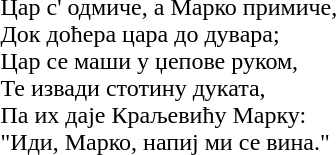<table>
<tr>
<td><br>Цар с' одмиче, а Марко примиче,<br>
Док доћера цара до дувара;<br>
Цар се маши у џепове руком,<br>
Те извади стотину дуката,<br>
Па их даје Краљевићу Марку:<br>
"Иди, Марко, напиј ми се вина."</td>
<td><br></td>
<td></td>
</tr>
</table>
